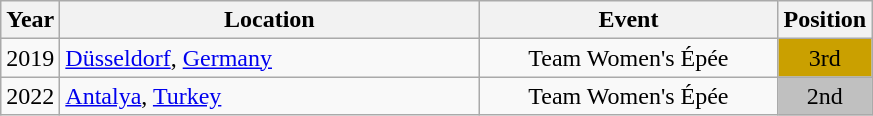<table class="wikitable" style="text-align:center;">
<tr>
<th>Year</th>
<th style="width:17em">Location</th>
<th style="width:12em">Event</th>
<th>Position</th>
</tr>
<tr>
<td rowspan="1">2019</td>
<td rowspan="1" align="left"> <a href='#'>Düsseldorf</a>, <a href='#'>Germany</a></td>
<td>Team Women's Épée</td>
<td bgcolor="caramel">3rd</td>
</tr>
<tr>
<td rowspan="1">2022</td>
<td rowspan="1" align="left"> <a href='#'>Antalya</a>, <a href='#'>Turkey</a></td>
<td>Team Women's Épée</td>
<td bgcolor="silver">2nd</td>
</tr>
</table>
